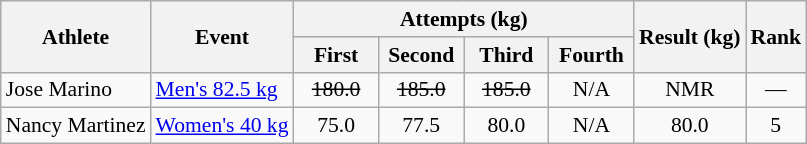<table class="wikitable" style="font-size:90%">
<tr>
<th rowspan="2">Athlete</th>
<th rowspan="2">Event</th>
<th colspan="4">Attempts (kg)</th>
<th rowspan="2">Result (kg)</th>
<th rowspan="2">Rank</th>
</tr>
<tr>
<th width="50">First</th>
<th width="50">Second</th>
<th width="50">Third</th>
<th width="50">Fourth</th>
</tr>
<tr>
<td>Jose Marino</td>
<td><a href='#'>Men's 82.5 kg</a></td>
<td align="center"><s>180.0</s></td>
<td align="center"><s>185.0</s></td>
<td align="center"><s>185.0</s></td>
<td align="center">N/A</td>
<td align="center">NMR</td>
<td align="center">—</td>
</tr>
<tr>
<td>Nancy Martinez</td>
<td><a href='#'>Women's 40 kg</a></td>
<td align="center">75.0</td>
<td align="center">77.5</td>
<td align="center">80.0</td>
<td align="center">N/A</td>
<td align="center">80.0</td>
<td align="center">5</td>
</tr>
</table>
